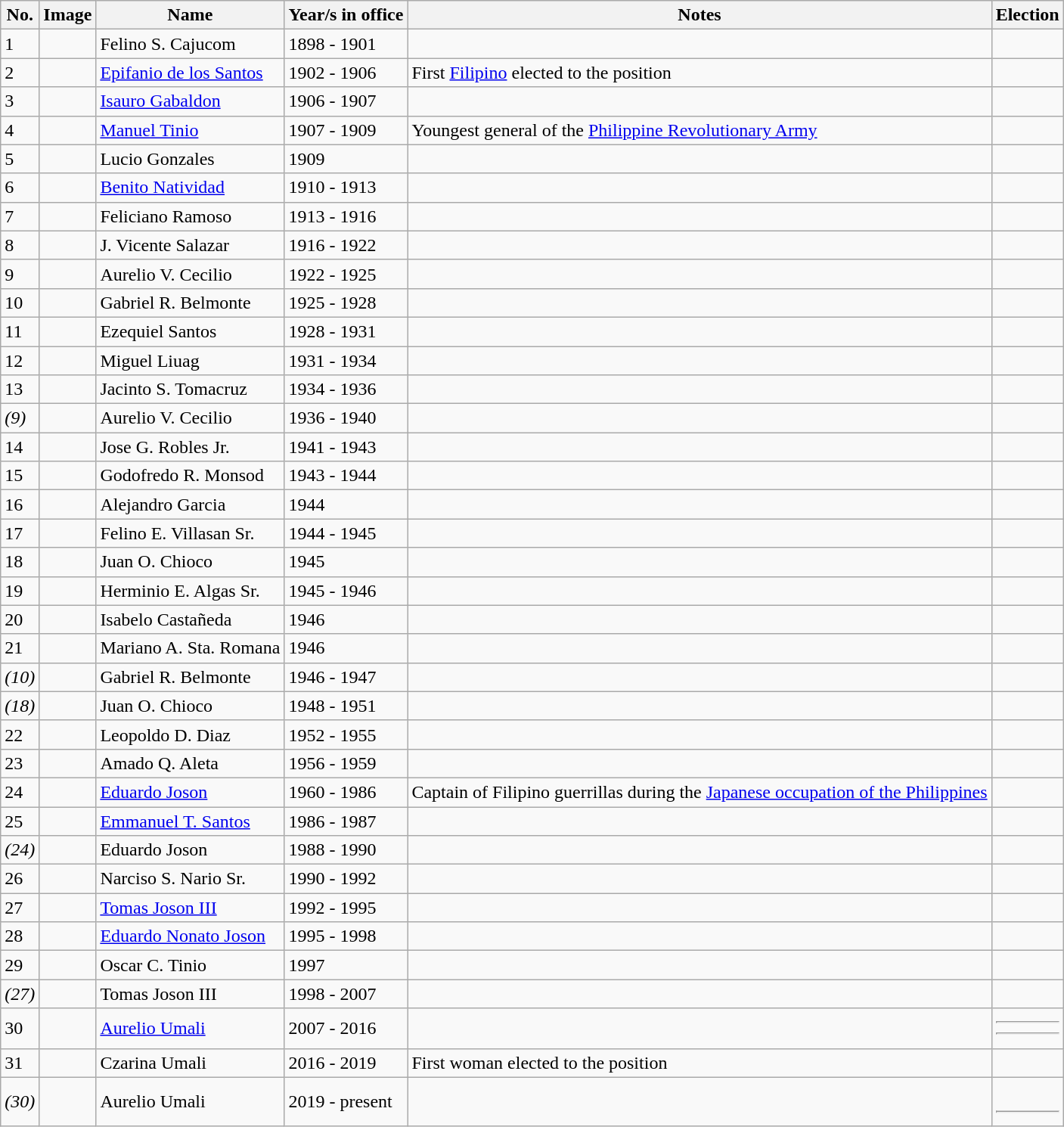<table class="wikitable">
<tr>
<th>No.</th>
<th>Image</th>
<th>Name</th>
<th>Year/s in office</th>
<th>Notes</th>
<th>Election</th>
</tr>
<tr>
<td>1</td>
<td></td>
<td>Felino S. Cajucom</td>
<td>1898 - 1901</td>
<td></td>
<td></td>
</tr>
<tr>
<td>2</td>
<td></td>
<td><a href='#'>Epifanio de los Santos</a></td>
<td>1902 - 1906</td>
<td>First <a href='#'>Filipino</a> elected to the position</td>
<td></td>
</tr>
<tr>
<td>3</td>
<td></td>
<td><a href='#'>Isauro Gabaldon</a></td>
<td>1906 - 1907</td>
<td></td>
<td></td>
</tr>
<tr>
<td>4</td>
<td></td>
<td><a href='#'>Manuel Tinio</a></td>
<td>1907 - 1909</td>
<td>Youngest general of the <a href='#'>Philippine Revolutionary Army</a></td>
<td></td>
</tr>
<tr>
<td>5</td>
<td></td>
<td>Lucio Gonzales</td>
<td>1909</td>
<td></td>
<td></td>
</tr>
<tr>
<td>6</td>
<td></td>
<td><a href='#'>Benito Natividad</a></td>
<td>1910 - 1913</td>
<td></td>
<td></td>
</tr>
<tr>
<td>7</td>
<td></td>
<td>Feliciano Ramoso</td>
<td>1913 - 1916</td>
<td></td>
<td></td>
</tr>
<tr>
<td>8</td>
<td></td>
<td>J. Vicente Salazar</td>
<td>1916 - 1922</td>
<td></td>
<td></td>
</tr>
<tr>
<td>9</td>
<td></td>
<td>Aurelio V. Cecilio</td>
<td>1922 - 1925</td>
<td></td>
<td></td>
</tr>
<tr>
<td>10</td>
<td></td>
<td>Gabriel R. Belmonte</td>
<td>1925 - 1928</td>
<td></td>
<td></td>
</tr>
<tr>
<td>11</td>
<td></td>
<td>Ezequiel Santos</td>
<td>1928 - 1931</td>
<td></td>
<td></td>
</tr>
<tr>
<td>12</td>
<td></td>
<td>Miguel Liuag</td>
<td>1931 - 1934</td>
<td></td>
<td></td>
</tr>
<tr>
<td>13</td>
<td></td>
<td>Jacinto S. Tomacruz</td>
<td>1934 - 1936</td>
<td></td>
<td></td>
</tr>
<tr>
<td><em>(9)</em></td>
<td></td>
<td>Aurelio V. Cecilio</td>
<td>1936 - 1940</td>
<td></td>
<td></td>
</tr>
<tr>
<td>14</td>
<td></td>
<td>Jose G. Robles Jr.</td>
<td>1941 - 1943</td>
<td></td>
<td></td>
</tr>
<tr>
<td>15</td>
<td></td>
<td>Godofredo R. Monsod</td>
<td>1943 - 1944</td>
<td></td>
<td></td>
</tr>
<tr>
<td>16</td>
<td></td>
<td>Alejandro Garcia</td>
<td>1944</td>
<td></td>
<td></td>
</tr>
<tr>
<td>17</td>
<td></td>
<td>Felino E. Villasan Sr.</td>
<td>1944 - 1945</td>
<td></td>
<td></td>
</tr>
<tr>
<td>18</td>
<td></td>
<td>Juan O. Chioco</td>
<td>1945</td>
<td></td>
<td></td>
</tr>
<tr>
<td>19</td>
<td></td>
<td>Herminio E. Algas Sr.</td>
<td>1945 - 1946</td>
<td></td>
<td></td>
</tr>
<tr>
<td>20</td>
<td></td>
<td>Isabelo Castañeda</td>
<td>1946</td>
<td></td>
<td></td>
</tr>
<tr>
<td>21</td>
<td></td>
<td>Mariano A. Sta. Romana</td>
<td>1946</td>
<td></td>
<td></td>
</tr>
<tr>
<td><em>(10)</em></td>
<td></td>
<td>Gabriel R. Belmonte</td>
<td>1946 - 1947</td>
<td></td>
<td></td>
</tr>
<tr>
<td><em>(18)</em></td>
<td></td>
<td>Juan O. Chioco</td>
<td>1948 - 1951</td>
<td></td>
<td></td>
</tr>
<tr>
<td>22</td>
<td></td>
<td>Leopoldo D. Diaz</td>
<td>1952 - 1955</td>
<td></td>
<td></td>
</tr>
<tr>
<td>23</td>
<td></td>
<td>Amado Q. Aleta</td>
<td>1956 - 1959</td>
<td></td>
<td></td>
</tr>
<tr>
<td>24</td>
<td></td>
<td><a href='#'>Eduardo Joson</a></td>
<td>1960 - 1986</td>
<td>Captain of Filipino guerrillas during the <a href='#'>Japanese occupation of the Philippines</a></td>
<td></td>
</tr>
<tr>
<td>25</td>
<td></td>
<td><a href='#'>Emmanuel T. Santos</a></td>
<td>1986 - 1987</td>
<td></td>
<td></td>
</tr>
<tr>
<td><em>(24)</em></td>
<td></td>
<td>Eduardo Joson</td>
<td>1988 - 1990</td>
<td></td>
<td></td>
</tr>
<tr>
<td>26</td>
<td></td>
<td>Narciso S. Nario Sr.</td>
<td>1990 - 1992</td>
<td></td>
<td></td>
</tr>
<tr>
<td>27</td>
<td></td>
<td><a href='#'>Tomas Joson III</a></td>
<td>1992 - 1995</td>
<td></td>
<td></td>
</tr>
<tr>
<td>28</td>
<td></td>
<td><a href='#'>Eduardo Nonato Joson</a></td>
<td>1995 - 1998</td>
<td></td>
<td></td>
</tr>
<tr>
<td>29</td>
<td></td>
<td>Oscar C. Tinio</td>
<td>1997</td>
<td></td>
<td></td>
</tr>
<tr>
<td><em>(27)</em></td>
<td></td>
<td>Tomas Joson III</td>
<td>1998 - 2007</td>
<td></td>
<td></td>
</tr>
<tr>
<td>30</td>
<td></td>
<td><a href='#'>Aurelio Umali</a></td>
<td>2007 - 2016</td>
<td></td>
<td><hr><hr></td>
</tr>
<tr>
<td>31</td>
<td></td>
<td>Czarina Umali</td>
<td>2016 - 2019</td>
<td>First woman elected to the position</td>
<td></td>
</tr>
<tr>
<td><em>(30)</em></td>
<td></td>
<td>Aurelio Umali</td>
<td>2019 - present</td>
<td></td>
<td><br>
<hr> 
</td>
</tr>
</table>
